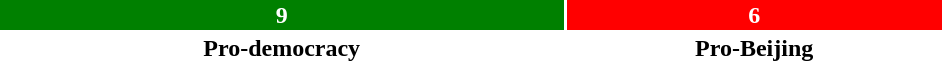<table style="width:50%; text-align:center;">
<tr style="color:white;">
<td style="background:green; width:60%;"><strong>9</strong></td>
<td style="background:red; width:40%;"><strong>6</strong></td>
</tr>
<tr>
<td><span><strong>Pro-democracy</strong></span></td>
<td><span><strong>Pro-Beijing</strong></span></td>
</tr>
<tr>
</tr>
</table>
